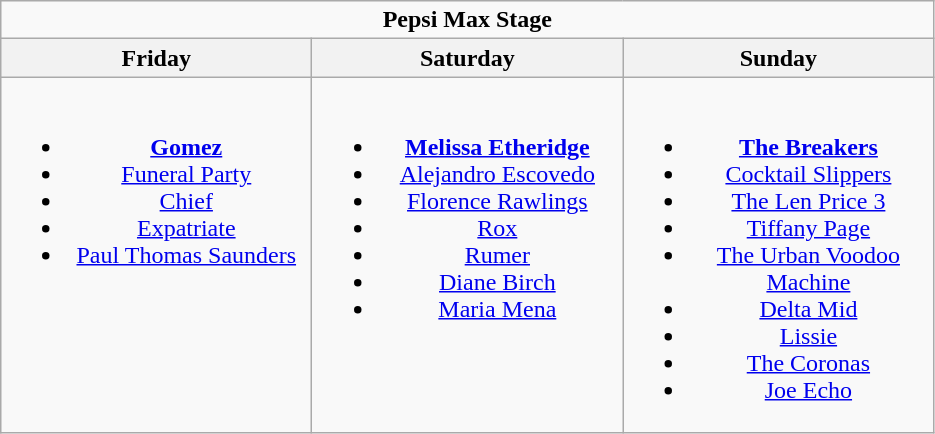<table class="wikitable">
<tr>
<td colspan="3" style="text-align:center;"><strong>Pepsi Max Stage</strong></td>
</tr>
<tr>
<th>Friday</th>
<th>Saturday</th>
<th>Sunday</th>
</tr>
<tr>
<td style="text-align:center; vertical-align:top; width:200px;"><br><ul><li><strong><a href='#'>Gomez</a></strong></li><li><a href='#'>Funeral Party</a></li><li><a href='#'>Chief</a></li><li><a href='#'>Expatriate</a></li><li><a href='#'>Paul Thomas Saunders</a></li></ul></td>
<td style="text-align:center; vertical-align:top; width:200px;"><br><ul><li><strong><a href='#'>Melissa Etheridge</a></strong></li><li><a href='#'>Alejandro Escovedo</a></li><li><a href='#'>Florence Rawlings</a></li><li><a href='#'>Rox</a></li><li><a href='#'>Rumer</a></li><li><a href='#'>Diane Birch</a></li><li><a href='#'>Maria Mena</a></li></ul></td>
<td style="text-align:center; vertical-align:top; width:200px;"><br><ul><li><strong><a href='#'>The Breakers</a></strong></li><li><a href='#'>Cocktail Slippers</a></li><li><a href='#'>The Len Price 3</a></li><li><a href='#'>Tiffany Page</a></li><li><a href='#'>The Urban Voodoo Machine</a></li><li><a href='#'>Delta Mid</a></li><li><a href='#'>Lissie</a></li><li><a href='#'>The Coronas</a></li><li><a href='#'>Joe Echo</a></li></ul></td>
</tr>
</table>
